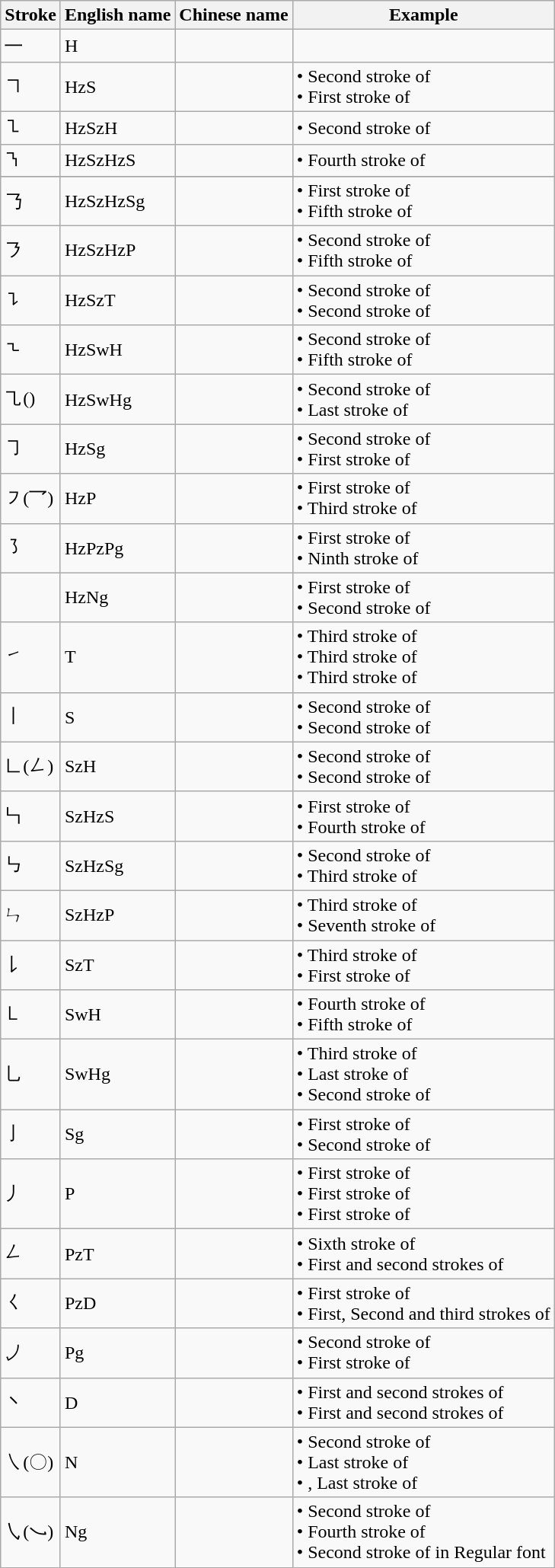<table class="wikitable">
<tr>
<th>Stroke</th>
<th>English name</th>
<th>Chinese name</th>
<th>Example</th>
</tr>
<tr>
<td>㇐</td>
<td>H</td>
<td></td>
<td></td>
</tr>
<tr>
<td>㇕</td>
<td>HzS</td>
<td></td>
<td>• Second stroke of <br>• First stroke of </td>
</tr>
<tr>
<td>㇅</td>
<td>HzSzH</td>
<td></td>
<td>• Second stroke of </td>
</tr>
<tr>
<td>㇎</td>
<td>HzSzHzS</td>
<td></td>
<td>• Fourth stroke of </td>
</tr>
<tr>
</tr>
<tr>
<td>㇡</td>
<td>HzSzHzSg</td>
<td></td>
<td>• First stroke of <br>• Fifth stroke of </td>
</tr>
<tr>
<td>㇋</td>
<td>HzSzHzP</td>
<td></td>
<td>• Second stroke of <br>• Fifth stroke of </td>
</tr>
<tr>
<td>㇊</td>
<td>HzSzT</td>
<td></td>
<td>• Second stroke of <br>• Second stroke of </td>
</tr>
<tr>
<td>㇍</td>
<td>HzSwH</td>
<td></td>
<td>• Second stroke of <br>• Fifth stroke of </td>
</tr>
<tr>
<td>㇈()</td>
<td>HzSwHg</td>
<td></td>
<td>• Second stroke of <br>• Last stroke of </td>
</tr>
<tr>
<td>㇆</td>
<td>HzSg</td>
<td></td>
<td>• Second stroke of <br>• First stroke of </td>
</tr>
<tr>
<td>㇇(乛)</td>
<td>HzP</td>
<td></td>
<td>• First stroke of <br>• Third stroke of </td>
</tr>
<tr>
<td>㇌</td>
<td>HzPzPg</td>
<td></td>
<td>• First stroke of <br>• Ninth stroke of </td>
</tr>
<tr>
<td></td>
<td>HzNg</td>
<td></td>
<td>• First stroke of <br>• Second stroke of </td>
</tr>
<tr>
<td>㇀</td>
<td>T</td>
<td></td>
<td>• Third stroke of <br>• Third stroke of <br>• Third stroke of </td>
</tr>
<tr>
<td>㇑</td>
<td>S</td>
<td></td>
<td>• Second stroke of <br>• Second stroke of </td>
</tr>
<tr>
<td>㇗(㇜)</td>
<td>SzH</td>
<td></td>
<td>• Second stroke of <br>• Second stroke of </td>
</tr>
<tr>
<td>㇞</td>
<td>SzHzS</td>
<td></td>
<td>• First stroke of <br>• Fourth stroke of </td>
</tr>
<tr>
<td>㇉</td>
<td>SzHzSg</td>
<td></td>
<td>• Second stroke of <br>• Third stroke of </td>
</tr>
<tr>
<td>ㄣ</td>
<td>SzHzP</td>
<td></td>
<td>• Third stroke of <br>• Seventh stroke of </td>
</tr>
<tr>
<td>㇙</td>
<td>SzT</td>
<td></td>
<td>• Third stroke of <br>• First stroke of </td>
</tr>
<tr>
<td>㇄</td>
<td>SwH</td>
<td></td>
<td>• Fourth stroke of <br>• Fifth stroke of </td>
</tr>
<tr>
<td>㇟</td>
<td>SwHg</td>
<td></td>
<td>• Third stroke of <br>• Last stroke of <br>• Second stroke of </td>
</tr>
<tr>
<td>㇚</td>
<td>Sg</td>
<td></td>
<td>• First stroke of <br>• Second stroke of </td>
</tr>
<tr>
<td>㇓</td>
<td>P</td>
<td></td>
<td>• First stroke of <br>• First stroke of <br>• First stroke of </td>
</tr>
<tr>
<td>㇜</td>
<td>PzT</td>
<td></td>
<td>• Sixth stroke of <br>• First and second strokes of </td>
</tr>
<tr>
<td>㇛</td>
<td>PzD</td>
<td></td>
<td>• First stroke of <br>• First, Second and third strokes of </td>
</tr>
<tr>
<td>㇢</td>
<td>Pg</td>
<td></td>
<td>• Second stroke of <br>• First stroke of </td>
</tr>
<tr>
<td>㇔</td>
<td>D</td>
<td></td>
<td>• First and second strokes of <br>• First and second strokes of </td>
</tr>
<tr>
<td>㇏(〇)</td>
<td>N</td>
<td></td>
<td>• Second stroke of <br>• Last stroke of <br>• , Last stroke of </td>
</tr>
<tr>
<td>㇂(㇃)</td>
<td>Ng</td>
<td></td>
<td>• Second stroke of <br>• Fourth stroke of <br>• Second stroke of  in Regular font</td>
</tr>
</table>
